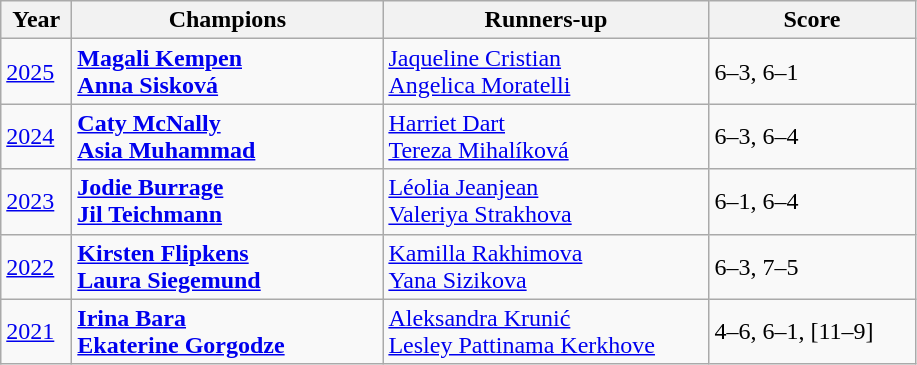<table class="wikitable">
<tr>
<th style="width:40px">Year</th>
<th style="width:200px">Champions</th>
<th style="width:210px">Runners-up</th>
<th style="width:130px" class="unsortable">Score</th>
</tr>
<tr>
<td><a href='#'>2025</a></td>
<td> <strong><a href='#'>Magali Kempen</a></strong> <br>  <strong><a href='#'>Anna Sisková</a></strong></td>
<td> <a href='#'>Jaqueline Cristian</a> <br>  <a href='#'>Angelica Moratelli</a></td>
<td>6–3, 6–1</td>
</tr>
<tr>
<td><a href='#'>2024</a></td>
<td> <strong><a href='#'>Caty McNally</a></strong> <br>  <strong><a href='#'>Asia Muhammad</a></strong></td>
<td> <a href='#'>Harriet Dart</a> <br>  <a href='#'>Tereza Mihalíková</a></td>
<td>6–3, 6–4</td>
</tr>
<tr>
<td><a href='#'>2023</a></td>
<td> <strong><a href='#'>Jodie Burrage</a></strong> <br>  <strong><a href='#'>Jil Teichmann</a></strong></td>
<td> <a href='#'>Léolia Jeanjean</a> <br>  <a href='#'>Valeriya Strakhova</a></td>
<td>6–1, 6–4</td>
</tr>
<tr>
<td><a href='#'>2022</a></td>
<td> <strong><a href='#'>Kirsten Flipkens</a></strong> <br>  <strong><a href='#'>Laura Siegemund</a></strong></td>
<td> <a href='#'>Kamilla Rakhimova</a> <br>  <a href='#'>Yana Sizikova</a></td>
<td>6–3, 7–5</td>
</tr>
<tr>
<td><a href='#'>2021</a></td>
<td> <strong><a href='#'>Irina Bara</a></strong> <br>  <strong><a href='#'>Ekaterine Gorgodze</a></strong></td>
<td> <a href='#'>Aleksandra Krunić</a> <br>  <a href='#'>Lesley Pattinama Kerkhove</a></td>
<td>4–6, 6–1, [11–9]</td>
</tr>
</table>
